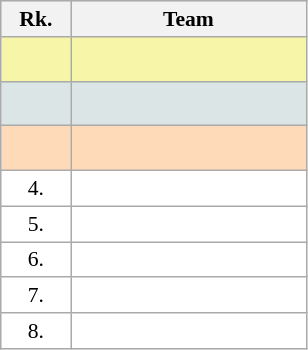<table class="wikitable" style="border:1px solid #AAAAAA;font-size:90%">
<tr bgcolor="#E4E4E4">
<th style="border-bottom:1px solid #AAAAAA" width=40>Rk.</th>
<th style="border-bottom:1px solid #AAAAAA" width=150>Team</th>
</tr>
<tr bgcolor="#F7F6A8">
<td align="center" style="height:23px"></td>
<td><strong></strong></td>
</tr>
<tr bgcolor="#DCE5E5">
<td align="center" style="height:23px"></td>
<td></td>
</tr>
<tr bgcolor="#FFDAB9">
<td align="center" style="height:23px"></td>
<td></td>
</tr>
<tr style="background:#ffffff;">
<td align="center">4.</td>
<td></td>
</tr>
<tr style="background:#ffffff;">
<td align="center">5.</td>
<td></td>
</tr>
<tr style="background:#ffffff;">
<td align="center">6.</td>
<td></td>
</tr>
<tr style="background:#ffffff;">
<td align="center">7.</td>
<td></td>
</tr>
<tr style="background:#ffffff;">
<td align="center">8.</td>
<td></td>
</tr>
</table>
